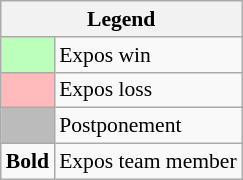<table class="wikitable" style="font-size:90%">
<tr>
<th colspan="2">Legend</th>
</tr>
<tr>
<td style="background:#bfb;"> </td>
<td>Expos win</td>
</tr>
<tr>
<td style="background:#fbb;"> </td>
<td>Expos loss</td>
</tr>
<tr>
<td style="background:#bbb;"> </td>
<td>Postponement</td>
</tr>
<tr>
<td><strong>Bold</strong></td>
<td>Expos team member</td>
</tr>
</table>
